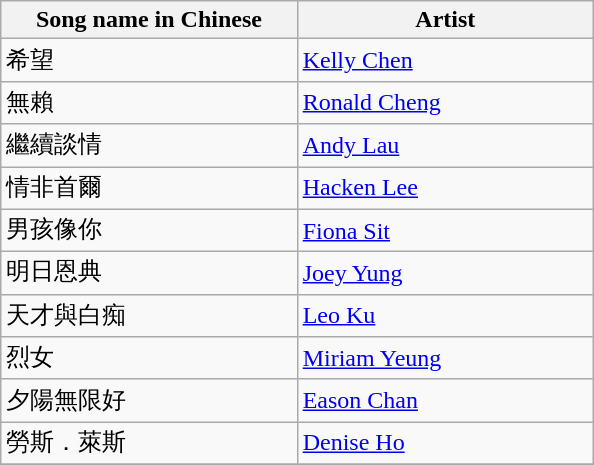<table class="wikitable">
<tr>
<th width=40%>Song name in Chinese</th>
<th width=40%>Artist</th>
</tr>
<tr>
<td>希望</td>
<td><a href='#'>Kelly Chen</a></td>
</tr>
<tr>
<td>無賴</td>
<td><a href='#'>Ronald Cheng</a></td>
</tr>
<tr>
<td>繼續談情</td>
<td><a href='#'>Andy Lau</a></td>
</tr>
<tr>
<td>情非首爾</td>
<td><a href='#'>Hacken Lee</a></td>
</tr>
<tr>
<td>男孩像你</td>
<td><a href='#'>Fiona Sit</a></td>
</tr>
<tr>
<td>明日恩典</td>
<td><a href='#'>Joey Yung</a></td>
</tr>
<tr>
<td>天才與白痴</td>
<td><a href='#'>Leo Ku</a></td>
</tr>
<tr>
<td>烈女</td>
<td><a href='#'>Miriam Yeung</a></td>
</tr>
<tr>
<td>夕陽無限好</td>
<td><a href='#'>Eason Chan</a></td>
</tr>
<tr>
<td>勞斯．萊斯</td>
<td><a href='#'>Denise Ho</a></td>
</tr>
<tr>
</tr>
</table>
